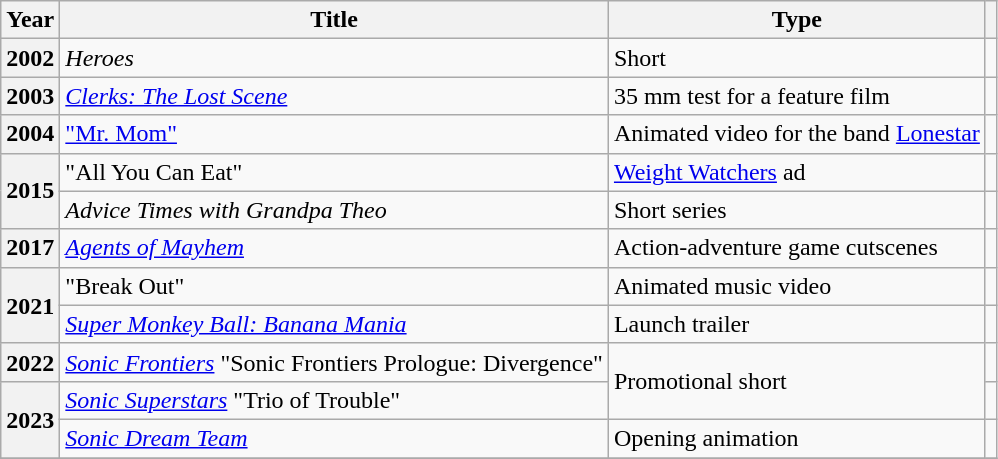<table class="wikitable sortable plainrowheaders">
<tr>
<th scope="col" class="unsortable" width=10>Year</th>
<th scope="col">Title</th>
<th scope="col">Type</th>
<th scope="col" class="unsortable"></th>
</tr>
<tr>
<th scope="row">2002</th>
<td><em>Heroes</em></td>
<td>Short</td>
<td></td>
</tr>
<tr>
<th scope="row">2003</th>
<td><a href='#'><em>Clerks: The Lost Scene</em></a></td>
<td>35 mm test for a feature film</td>
<td></td>
</tr>
<tr>
<th scope="row">2004</th>
<td><a href='#'>"Mr. Mom"</a></td>
<td>Animated video for the band <a href='#'>Lonestar</a></td>
<td></td>
</tr>
<tr>
<th scope="row" rowspan=2>2015</th>
<td>"All You Can Eat"</td>
<td><a href='#'>Weight Watchers</a> ad</td>
<td></td>
</tr>
<tr>
<td><em>Advice Times with Grandpa Theo</em></td>
<td>Short series</td>
<td></td>
</tr>
<tr>
<th scope="row">2017</th>
<td><em><a href='#'>Agents of Mayhem</a></em></td>
<td>Action-adventure game cutscenes</td>
<td></td>
</tr>
<tr>
<th scope="row" rowspan=2>2021</th>
<td>"Break Out"</td>
<td>Animated music video</td>
<td></td>
</tr>
<tr>
<td><em><a href='#'>Super Monkey Ball: Banana Mania</a></em></td>
<td>Launch trailer</td>
<td></td>
</tr>
<tr>
<th scope="row">2022</th>
<td><em><a href='#'>Sonic Frontiers</a></em> "Sonic Frontiers Prologue: Divergence"</td>
<td rowspan=2>Promotional short</td>
<td></td>
</tr>
<tr>
<th scope="row" rowspan=2>2023</th>
<td><em><a href='#'>Sonic Superstars</a></em> "Trio of Trouble"</td>
<td></td>
</tr>
<tr>
<td><em><a href='#'>Sonic Dream Team</a></em></td>
<td>Opening animation</td>
<td></td>
</tr>
<tr>
</tr>
</table>
